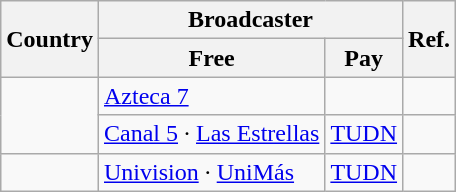<table class="wikitable">
<tr>
<th rowspan="2">Country</th>
<th colspan="2">Broadcaster</th>
<th rowspan="2">Ref.</th>
</tr>
<tr>
<th>Free</th>
<th>Pay</th>
</tr>
<tr>
<td rowspan="2"></td>
<td><a href='#'>Azteca 7</a></td>
<td></td>
<td></td>
</tr>
<tr>
<td><a href='#'>Canal 5</a> ∙ <a href='#'>Las Estrellas</a></td>
<td><a href='#'>TUDN</a></td>
<td></td>
</tr>
<tr>
<td></td>
<td><a href='#'>Univision</a> ∙ <a href='#'>UniMás</a></td>
<td><a href='#'>TUDN</a></td>
<td></td>
</tr>
</table>
